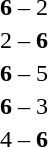<table style="text-align:center">
<tr>
<th width=223></th>
<th width=100></th>
<th width=223></th>
</tr>
<tr>
<td align=right></td>
<td></td>
<td align=left></td>
</tr>
<tr>
<td align=right></td>
<td><strong>6</strong> – 2</td>
<td align=left></td>
</tr>
<tr>
<td align=right></td>
<td>2 – <strong>6</strong></td>
<td align=left></td>
</tr>
<tr>
<td align=right></td>
<td><strong>6</strong> – 5</td>
<td align=left></td>
</tr>
<tr>
<td align=right></td>
<td><strong>6</strong> – 3</td>
<td align=left></td>
</tr>
<tr>
<td align=right></td>
<td>4 – <strong>6</strong></td>
<td align=left></td>
</tr>
</table>
